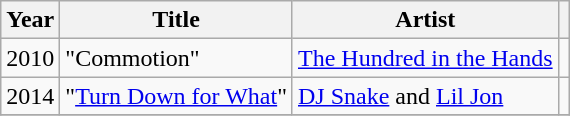<table class="wikitable sortable">
<tr>
<th>Year</th>
<th>Title</th>
<th>Artist</th>
<th scope="col"></th>
</tr>
<tr>
<td>2010</td>
<td>"Commotion"</td>
<td><a href='#'>The Hundred in the Hands</a></td>
<td></td>
</tr>
<tr>
<td>2014</td>
<td>"<a href='#'>Turn Down for What</a>"</td>
<td><a href='#'>DJ Snake</a> and <a href='#'>Lil Jon</a></td>
<td></td>
</tr>
<tr>
</tr>
</table>
